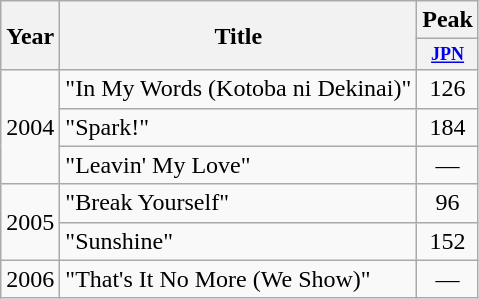<table class="wikitable">
<tr>
<th rowspan="2">Year</th>
<th rowspan="2">Title</th>
<th colspan="1">Peak</th>
</tr>
<tr>
<th style="width:2em;font-size:75%"><a href='#'>JPN</a><br></th>
</tr>
<tr>
<td rowspan="3">2004</td>
<td>"In My Words (Kotoba ni Dekinai)"</td>
<td align="center">126</td>
</tr>
<tr>
<td>"Spark!"</td>
<td align="center">184</td>
</tr>
<tr>
<td>"Leavin' My Love"</td>
<td align="center">—</td>
</tr>
<tr>
<td rowspan="2">2005</td>
<td>"Break Yourself"</td>
<td align="center">96</td>
</tr>
<tr>
<td>"Sunshine"</td>
<td align="center">152</td>
</tr>
<tr>
<td>2006</td>
<td>"That's It No More (We Show)"</td>
<td align="center">—</td>
</tr>
</table>
